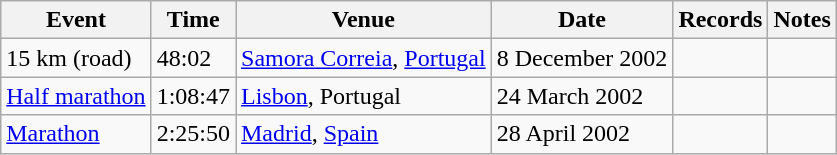<table class="wikitable">
<tr>
<th>Event</th>
<th>Time</th>
<th>Venue</th>
<th>Date</th>
<th>Records</th>
<th>Notes</th>
</tr>
<tr>
<td>15 km (road)</td>
<td>48:02</td>
<td><a href='#'>Samora Correia</a>, <a href='#'>Portugal</a></td>
<td>8 December 2002</td>
<td></td>
<td></td>
</tr>
<tr>
<td><a href='#'>Half marathon</a></td>
<td>1:08:47</td>
<td><a href='#'>Lisbon</a>, Portugal</td>
<td>24 March 2002</td>
<td></td>
<td></td>
</tr>
<tr>
<td><a href='#'>Marathon</a></td>
<td>2:25:50</td>
<td><a href='#'>Madrid</a>, <a href='#'>Spain</a></td>
<td>28 April 2002</td>
<td></td>
<td></td>
</tr>
</table>
